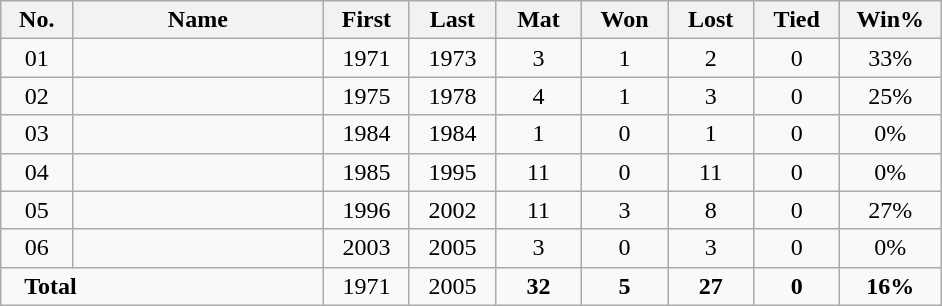<table class="wikitable sortable" style="margin: 1em auto 1em auto">
<tr>
<th width="40">No.</th>
<th width="160">Name</th>
<th width="50">First</th>
<th width="50">Last</th>
<th width="50">Mat</th>
<th width="50">Won</th>
<th width="50">Lost</th>
<th width="50">Tied</th>
<th width="60">Win%</th>
</tr>
<tr align=center>
<td><span>0</span>1</td>
<td align=left></td>
<td>1971</td>
<td>1973</td>
<td>3</td>
<td>1</td>
<td>2</td>
<td>0</td>
<td>33%</td>
</tr>
<tr align=center>
<td><span>0</span>2</td>
<td align=left></td>
<td>1975</td>
<td>1978</td>
<td>4</td>
<td>1</td>
<td>3</td>
<td>0</td>
<td>25%</td>
</tr>
<tr align=center>
<td><span>0</span>3</td>
<td align=left></td>
<td>1984</td>
<td>1984</td>
<td>1</td>
<td>0</td>
<td>1</td>
<td>0</td>
<td>0%</td>
</tr>
<tr align=center>
<td><span>0</span>4</td>
<td align=left></td>
<td>1985</td>
<td>1995</td>
<td>11</td>
<td>0</td>
<td>11</td>
<td>0</td>
<td>0%</td>
</tr>
<tr align=center>
<td><span>0</span>5</td>
<td align=left></td>
<td>1996</td>
<td>2002</td>
<td>11</td>
<td>3</td>
<td>8</td>
<td>0</td>
<td>27%</td>
</tr>
<tr align=center>
<td><span>0</span>6</td>
<td align=left></td>
<td>2003</td>
<td>2005</td>
<td>3</td>
<td>0</td>
<td>3</td>
<td>0</td>
<td>0%</td>
</tr>
<tr class="sortbottom" align=center>
<td colspan=2 align=left><strong>   Total</strong></td>
<td>1971</td>
<td>2005</td>
<td><strong>32</strong></td>
<td><strong>5</strong></td>
<td><strong>27</strong></td>
<td><strong>0</strong></td>
<td><strong>16%</strong></td>
</tr>
</table>
